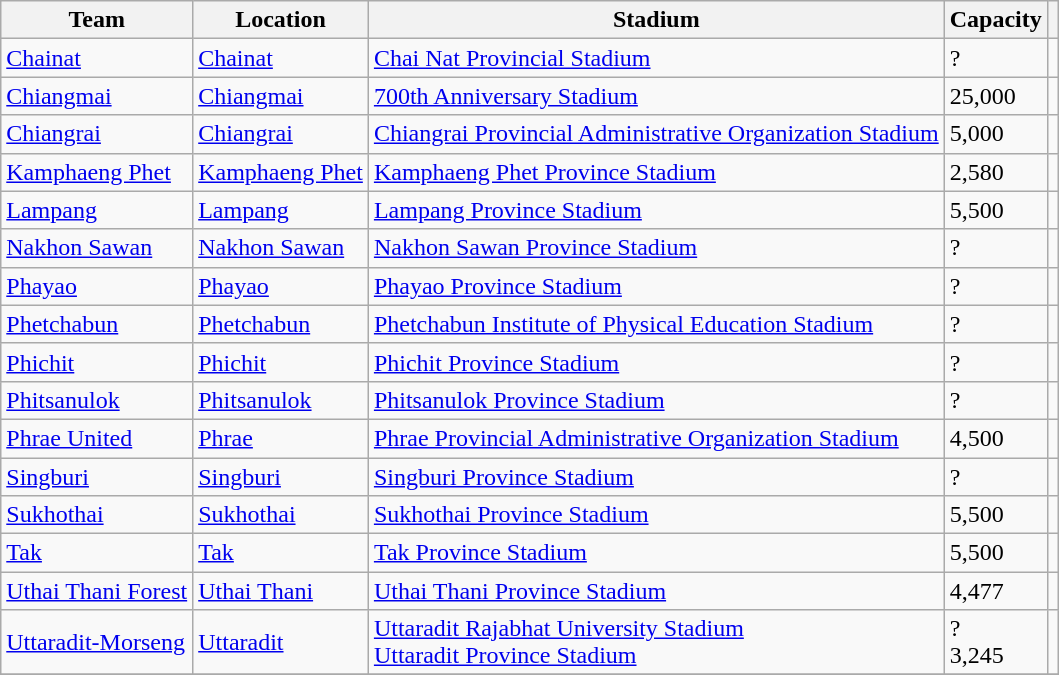<table class="wikitable sortable">
<tr>
<th>Team</th>
<th>Location</th>
<th>Stadium</th>
<th>Capacity</th>
<th class="unsortable"></th>
</tr>
<tr>
<td><a href='#'>Chainat</a></td>
<td><a href='#'>Chainat</a></td>
<td><a href='#'>Chai Nat Provincial Stadium</a></td>
<td>?</td>
<td></td>
</tr>
<tr>
<td><a href='#'>Chiangmai</a></td>
<td><a href='#'>Chiangmai</a></td>
<td><a href='#'>700th Anniversary Stadium</a></td>
<td>25,000</td>
<td></td>
</tr>
<tr>
<td><a href='#'>Chiangrai</a></td>
<td><a href='#'>Chiangrai</a></td>
<td><a href='#'>Chiangrai Provincial Administrative Organization Stadium</a></td>
<td>5,000</td>
<td></td>
</tr>
<tr>
<td><a href='#'>Kamphaeng Phet</a></td>
<td><a href='#'>Kamphaeng Phet</a></td>
<td><a href='#'>Kamphaeng Phet Province Stadium</a></td>
<td>2,580</td>
<td></td>
</tr>
<tr>
<td><a href='#'>Lampang</a></td>
<td><a href='#'>Lampang</a></td>
<td><a href='#'>Lampang Province Stadium</a></td>
<td>5,500</td>
<td></td>
</tr>
<tr>
<td><a href='#'>Nakhon Sawan</a></td>
<td><a href='#'>Nakhon Sawan</a></td>
<td><a href='#'>Nakhon Sawan Province Stadium</a></td>
<td>?</td>
<td></td>
</tr>
<tr>
<td><a href='#'>Phayao</a></td>
<td><a href='#'>Phayao</a></td>
<td><a href='#'>Phayao Province Stadium</a></td>
<td>?</td>
<td></td>
</tr>
<tr>
<td><a href='#'>Phetchabun</a></td>
<td><a href='#'>Phetchabun</a></td>
<td><a href='#'>Phetchabun Institute of Physical Education Stadium</a></td>
<td>?</td>
<td></td>
</tr>
<tr>
<td><a href='#'>Phichit</a></td>
<td><a href='#'>Phichit</a></td>
<td><a href='#'>Phichit Province Stadium</a></td>
<td>?</td>
<td></td>
</tr>
<tr>
<td><a href='#'>Phitsanulok</a></td>
<td><a href='#'>Phitsanulok</a></td>
<td><a href='#'>Phitsanulok Province Stadium</a></td>
<td>?</td>
<td></td>
</tr>
<tr>
<td><a href='#'>Phrae United</a></td>
<td><a href='#'>Phrae</a></td>
<td><a href='#'>Phrae Provincial Administrative Organization Stadium</a></td>
<td>4,500</td>
<td></td>
</tr>
<tr>
<td><a href='#'>Singburi</a></td>
<td><a href='#'>Singburi</a></td>
<td><a href='#'>Singburi Province Stadium</a></td>
<td>?</td>
<td></td>
</tr>
<tr>
<td><a href='#'>Sukhothai</a></td>
<td><a href='#'>Sukhothai</a></td>
<td><a href='#'>Sukhothai Province Stadium</a></td>
<td>5,500</td>
<td></td>
</tr>
<tr>
<td><a href='#'>Tak</a></td>
<td><a href='#'>Tak</a></td>
<td><a href='#'>Tak Province Stadium</a></td>
<td>5,500</td>
<td></td>
</tr>
<tr>
<td><a href='#'>Uthai Thani Forest</a></td>
<td><a href='#'>Uthai Thani</a></td>
<td><a href='#'>Uthai Thani Province Stadium</a></td>
<td>4,477</td>
<td></td>
</tr>
<tr>
<td><a href='#'>Uttaradit-Morseng</a></td>
<td><a href='#'>Uttaradit</a></td>
<td><a href='#'>Uttaradit Rajabhat University Stadium</a><br><a href='#'>Uttaradit Province Stadium</a></td>
<td>?<br>3,245</td>
<td> <br> </td>
</tr>
<tr>
</tr>
</table>
